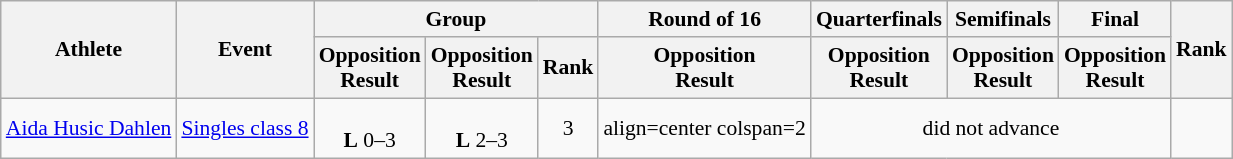<table class="wikitable" style="font-size:90%">
<tr>
<th rowspan="2">Athlete</th>
<th rowspan="2">Event</th>
<th colspan="3">Group</th>
<th>Round of 16</th>
<th>Quarterfinals</th>
<th>Semifinals</th>
<th>Final</th>
<th rowspan="2">Rank</th>
</tr>
<tr>
<th>Opposition<br>Result</th>
<th>Opposition<br>Result</th>
<th>Rank</th>
<th>Opposition<br>Result</th>
<th>Opposition<br>Result</th>
<th>Opposition<br>Result</th>
<th>Opposition<br>Result</th>
</tr>
<tr>
<td><a href='#'>Aida Husic Dahlen</a></td>
<td><a href='#'>Singles class 8</a></td>
<td align=center><br><strong>L</strong> 0–3</td>
<td align=center><br><strong>L</strong> 2–3</td>
<td align=center>3</td>
<td>align=center colspan=2 </td>
<td align=center colspan=3>did not advance</td>
</tr>
</table>
